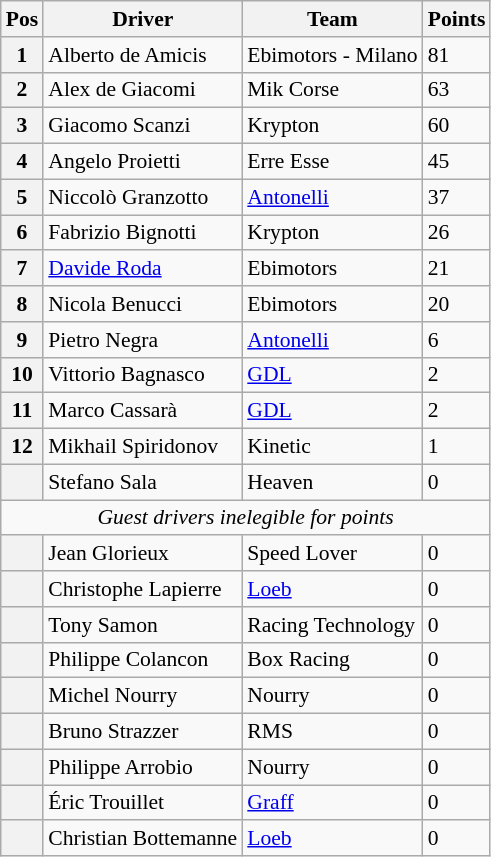<table class="wikitable" style="font-size: 90%">
<tr>
<th>Pos</th>
<th>Driver</th>
<th>Team</th>
<th>Points</th>
</tr>
<tr>
<th>1</th>
<td> Alberto de Amicis</td>
<td>Ebimotors - Milano</td>
<td>81</td>
</tr>
<tr>
<th>2</th>
<td> Alex de Giacomi</td>
<td>Mik Corse</td>
<td>63</td>
</tr>
<tr>
<th>3</th>
<td> Giacomo Scanzi</td>
<td>Krypton</td>
<td>60</td>
</tr>
<tr>
<th>4</th>
<td> Angelo Proietti</td>
<td>Erre Esse</td>
<td>45</td>
</tr>
<tr>
<th>5</th>
<td> Niccolò Granzotto</td>
<td><a href='#'>Antonelli</a></td>
<td>37</td>
</tr>
<tr>
<th>6</th>
<td> Fabrizio Bignotti</td>
<td>Krypton</td>
<td>26</td>
</tr>
<tr>
<th>7</th>
<td> <a href='#'>Davide Roda</a></td>
<td>Ebimotors</td>
<td>21</td>
</tr>
<tr>
<th>8</th>
<td> Nicola Benucci</td>
<td>Ebimotors</td>
<td>20</td>
</tr>
<tr>
<th>9</th>
<td> Pietro Negra</td>
<td><a href='#'>Antonelli</a></td>
<td>6</td>
</tr>
<tr>
<th>10</th>
<td> Vittorio Bagnasco</td>
<td><a href='#'>GDL</a></td>
<td>2</td>
</tr>
<tr>
<th>11</th>
<td> Marco Cassarà</td>
<td><a href='#'>GDL</a></td>
<td>2</td>
</tr>
<tr>
<th>12</th>
<td> Mikhail Spiridonov</td>
<td>Kinetic</td>
<td>1</td>
</tr>
<tr>
<th></th>
<td> Stefano Sala</td>
<td>Heaven</td>
<td>0</td>
</tr>
<tr>
<td colspan=4 align=center><em>Guest drivers inelegible for points</em></td>
</tr>
<tr>
<th></th>
<td> Jean Glorieux</td>
<td>Speed Lover</td>
<td>0</td>
</tr>
<tr>
<th></th>
<td> Christophe Lapierre</td>
<td><a href='#'>Loeb</a></td>
<td>0</td>
</tr>
<tr>
<th></th>
<td> Tony Samon</td>
<td>Racing Technology</td>
<td>0</td>
</tr>
<tr>
<th></th>
<td> Philippe Colancon</td>
<td>Box Racing</td>
<td>0</td>
</tr>
<tr>
<th></th>
<td> Michel Nourry</td>
<td>Nourry</td>
<td>0</td>
</tr>
<tr>
<th></th>
<td> Bruno Strazzer</td>
<td>RMS</td>
<td>0</td>
</tr>
<tr>
<th></th>
<td> Philippe Arrobio</td>
<td>Nourry</td>
<td>0</td>
</tr>
<tr>
<th></th>
<td> Éric Trouillet</td>
<td><a href='#'>Graff</a></td>
<td>0</td>
</tr>
<tr>
<th></th>
<td> Christian Bottemanne</td>
<td><a href='#'>Loeb</a></td>
<td>0</td>
</tr>
</table>
